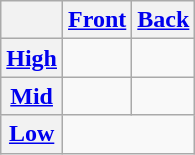<table class="wikitable" style="text-align: center;">
<tr>
<th></th>
<th><a href='#'>Front</a></th>
<th><a href='#'>Back</a></th>
</tr>
<tr>
<th><a href='#'>High</a></th>
<td></td>
<td></td>
</tr>
<tr>
<th><a href='#'>Mid</a></th>
<td></td>
<td></td>
</tr>
<tr>
<th><a href='#'>Low</a></th>
<td colspan="2"></td>
</tr>
</table>
